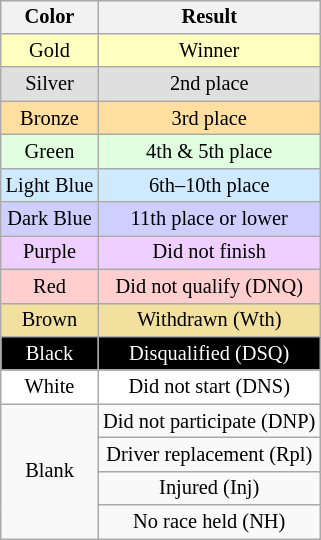<table style="margin-right:0; font-size:85%; text-align:center;" class="wikitable" align="right">
<tr>
<th>Color</th>
<th>Result</th>
</tr>
<tr style="background:#FFFFBF;">
<td>Gold</td>
<td>Winner</td>
</tr>
<tr style="background:#DFDFDF;">
<td>Silver</td>
<td>2nd place</td>
</tr>
<tr style="background:#FFDF9F;">
<td>Bronze</td>
<td>3rd place</td>
</tr>
<tr style="background:#DFFFDF;">
<td>Green</td>
<td>4th & 5th place</td>
</tr>
<tr style="background:#CFEAFF;">
<td>Light Blue</td>
<td>6th–10th place</td>
</tr>
<tr style="background:#CFCFFF;">
<td>Dark Blue</td>
<td>11th place or lower</td>
</tr>
<tr style="background:#EFCFFF;">
<td>Purple</td>
<td>Did not finish</td>
</tr>
<tr style="background:#FFCFCF;">
<td>Red</td>
<td>Did not qualify (DNQ)</td>
</tr>
<tr style="background:#F2E09F;">
<td>Brown</td>
<td>Withdrawn (Wth)</td>
</tr>
<tr style="background:#000000; color:white;">
<td>Black</td>
<td>Disqualified (DSQ)</td>
</tr>
<tr style="background:#FFFFFF;">
<td>White</td>
<td>Did not start (DNS)</td>
</tr>
<tr>
<td rowspan="4">Blank</td>
<td>Did not participate (DNP)</td>
</tr>
<tr>
<td>Driver replacement (Rpl)</td>
</tr>
<tr>
<td>Injured (Inj)</td>
</tr>
<tr>
<td>No race held (NH)</td>
</tr>
</table>
